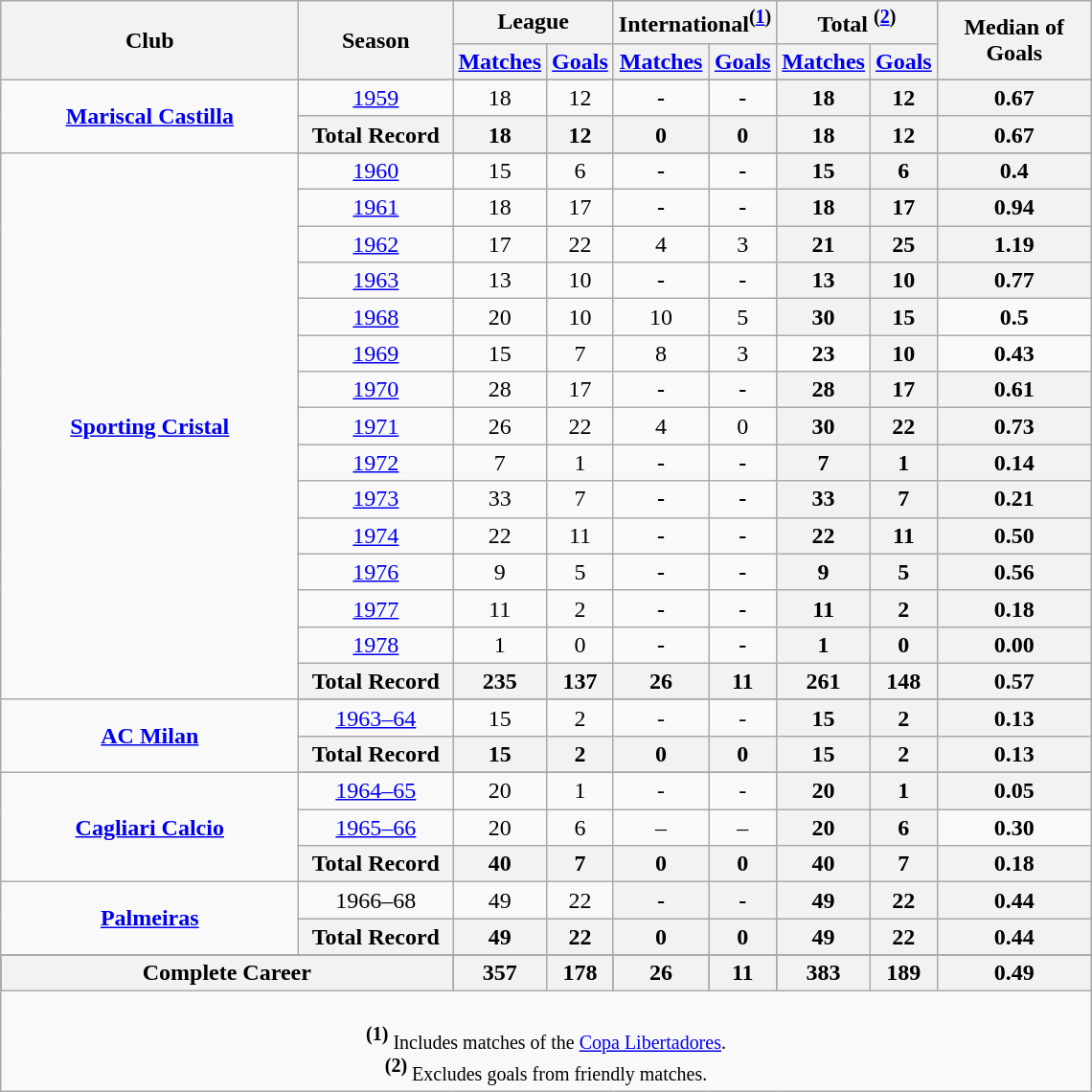<table class="wikitable center" style="text-align: center">
<tr bgcolor=#DDD>
<th rowspan="2" width="200px">Club</th>
<th rowspan="2" width="100px">Season</th>
<th colspan="2" width="50px">League</th>
<th colspan="2" width="50px">International<sup>(<a href='#'>1</a>)</sup></th>
<th colspan="2" width="100px">Total <sup>(<a href='#'>2</a>)</sup></th>
<th rowspan="2" width="100px">Median of Goals</th>
</tr>
<tr style="background:#DDDDDD">
<th align=center><a href='#'>Matches</a></th>
<th align=center><a href='#'>Goals</a></th>
<th align=center><a href='#'>Matches</a></th>
<th align=center><a href='#'>Goals</a></th>
<th align=center><a href='#'>Matches</a></th>
<th align=center><a href='#'>Goals</a></th>
</tr>
<tr style="text-align: center;">
<td rowspan="3" valign="center"><strong><a href='#'>Mariscal Castilla</a></strong><br><small></small></td>
</tr>
<tr style="text-align: center;">
<td><a href='#'>1959</a></td>
<td>18</td>
<td>12</td>
<td><strong>-</strong></td>
<td><strong>-</strong></td>
<th>18</th>
<th>12</th>
<th>0.67</th>
</tr>
<tr style="background:#DDDDDD">
<th>Total Record</th>
<th>18</th>
<th>12</th>
<th>0</th>
<th>0</th>
<th>18</th>
<th>12</th>
<th>0.67</th>
</tr>
<tr style="text-align: center;">
<td rowspan="16" valign="center"><strong><a href='#'>Sporting Cristal</a></strong><br></td>
</tr>
<tr style="text-align: center;">
<td><a href='#'>1960</a></td>
<td>15</td>
<td>6</td>
<td><strong>-</strong></td>
<td><strong>-</strong></td>
<th>15</th>
<th>6</th>
<th>0.4</th>
</tr>
<tr style="text-align: center;">
<td><a href='#'>1961</a></td>
<td>18</td>
<td>17</td>
<td><strong>-</strong></td>
<td><strong>-</strong></td>
<th>18</th>
<th>17</th>
<th>0.94</th>
</tr>
<tr style="text-align: center;">
<td><a href='#'>1962</a></td>
<td>17</td>
<td>22</td>
<td>4</td>
<td>3</td>
<th>21</th>
<th>25</th>
<th>1.19</th>
</tr>
<tr style="text-align: center;">
<td><a href='#'>1963</a></td>
<td>13</td>
<td>10</td>
<td><strong>-</strong></td>
<td><strong>-</strong></td>
<th>13</th>
<th>10</th>
<th>0.77</th>
</tr>
<tr style="text-align: center;">
<td><a href='#'>1968</a></td>
<td>20</td>
<td>10</td>
<td>10</td>
<td>5</td>
<th>30</th>
<th>15</th>
<td><strong>0.5</strong></td>
</tr>
<tr style="text-align: center;">
<td><a href='#'>1969</a></td>
<td>15</td>
<td>7</td>
<td>8</td>
<td>3</td>
<td><strong>23</strong></td>
<th>10</th>
<td><strong>0.43</strong></td>
</tr>
<tr style="text-align: center;">
<td><a href='#'>1970</a></td>
<td>28</td>
<td>17</td>
<td><strong>-</strong></td>
<td><strong>-</strong></td>
<th>28</th>
<th>17</th>
<th>0.61</th>
</tr>
<tr style="text-align: center;">
<td><a href='#'>1971</a></td>
<td>26</td>
<td>22</td>
<td>4</td>
<td>0</td>
<th>30</th>
<th>22</th>
<th>0.73</th>
</tr>
<tr style="text-align: center;">
<td><a href='#'>1972</a></td>
<td>7</td>
<td>1</td>
<td><strong>-</strong></td>
<td><strong>-</strong></td>
<th>7</th>
<th>1</th>
<th>0.14</th>
</tr>
<tr style="text-align: center;">
<td><a href='#'>1973</a></td>
<td>33</td>
<td>7</td>
<td><strong>-</strong></td>
<td><strong>-</strong></td>
<th>33</th>
<th>7</th>
<th>0.21</th>
</tr>
<tr style="text-align: center;">
<td><a href='#'>1974</a></td>
<td>22</td>
<td>11</td>
<td><strong>-</strong></td>
<td><strong>-</strong></td>
<th>22</th>
<th>11</th>
<th>0.50</th>
</tr>
<tr style="text-align: center;">
<td><a href='#'>1976</a></td>
<td>9</td>
<td>5</td>
<td><strong>-</strong></td>
<td><strong>-</strong></td>
<th>9</th>
<th>5</th>
<th>0.56</th>
</tr>
<tr style="text-align: center;">
<td><a href='#'>1977</a></td>
<td>11</td>
<td>2</td>
<td><strong>-</strong></td>
<td><strong>-</strong></td>
<th>11</th>
<th>2</th>
<th>0.18</th>
</tr>
<tr style="text-align: center;">
<td><a href='#'>1978</a></td>
<td>1</td>
<td>0</td>
<td><strong>-</strong></td>
<td><strong>-</strong></td>
<th>1</th>
<th>0</th>
<th>0.00</th>
</tr>
<tr style="background:#DDDDDD">
<th>Total Record</th>
<th>235</th>
<th>137</th>
<th>26</th>
<th>11</th>
<th>261</th>
<th>148</th>
<th>0.57</th>
</tr>
<tr style="text-align: center;">
<td rowspan="3" valign="center"><strong><a href='#'>AC Milan</a></strong><br></td>
</tr>
<tr style="text-align: center;">
<td><a href='#'>1963–64</a></td>
<td>15</td>
<td>2</td>
<td>-</td>
<td>-</td>
<th>15</th>
<th>2</th>
<th>0.13</th>
</tr>
<tr style="background:#DDDDDD">
<th>Total Record</th>
<th>15</th>
<th>2</th>
<th>0</th>
<th>0</th>
<th>15</th>
<th>2</th>
<th>0.13</th>
</tr>
<tr style="text-align: center;">
<td rowspan="4" valign="center"><strong><a href='#'>Cagliari Calcio</a></strong><br></td>
</tr>
<tr style="text-align: center;">
<td><a href='#'>1964–65</a></td>
<td>20</td>
<td>1</td>
<td>-</td>
<td>-</td>
<th>20</th>
<th>1</th>
<th>0.05</th>
</tr>
<tr style="text-align: center;">
<td><a href='#'>1965–66</a></td>
<td>20</td>
<td>6</td>
<td>–</td>
<td>–</td>
<th>20</th>
<th>6</th>
<td><strong>0.30</strong></td>
</tr>
<tr style="background:#DDDDDD">
<th>Total Record</th>
<th>40</th>
<th>7</th>
<th>0</th>
<th>0</th>
<th>40</th>
<th>7</th>
<th>0.18</th>
</tr>
<tr style="text-align: center;">
<td rowspan="2" align=center valign=center><strong><a href='#'>Palmeiras</a></strong><br></td>
<td>1966–68</td>
<td>49</td>
<td>22</td>
<th>-</th>
<th>-</th>
<th>49</th>
<th>22</th>
<th>0.44</th>
</tr>
<tr style="background:#DDDDDD">
<th>Total Record</th>
<th>49</th>
<th>22</th>
<th>0</th>
<th>0</th>
<th>49</th>
<th>22</th>
<th>0.44</th>
</tr>
<tr align="center" bgcolor="000000" style="color: black;">
<th colspan="2" valign="center">Complete Career</th>
<th>357</th>
<th>178</th>
<th>26</th>
<th>11</th>
<th>383</th>
<th>189</th>
<th>0.49</th>
</tr>
<tr>
<td colspan="10"><br><div></div><sup><strong>(1)</strong></sup><small> Includes matches of the <a href='#'>Copa Libertadores</a>.</small>
<div></div><sup><strong>(2)</strong></sup><small> Excludes goals from friendly matches.</small></td>
</tr>
</table>
